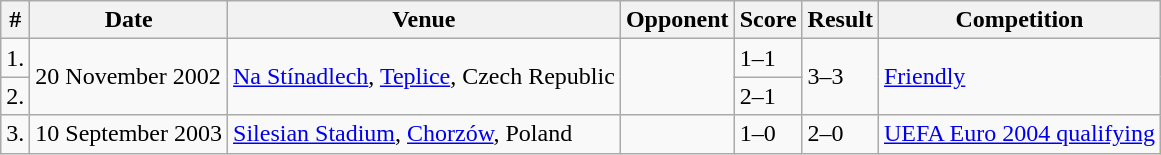<table class="wikitable">
<tr>
<th>#</th>
<th>Date</th>
<th>Venue</th>
<th>Opponent</th>
<th>Score</th>
<th>Result</th>
<th>Competition</th>
</tr>
<tr>
<td>1.</td>
<td rowspan="2">20 November 2002</td>
<td rowspan="2"><a href='#'>Na Stínadlech</a>, <a href='#'>Teplice</a>, Czech Republic</td>
<td rowspan="2"></td>
<td>1–1</td>
<td rowspan="2">3–3</td>
<td rowspan="2"><a href='#'>Friendly</a></td>
</tr>
<tr>
<td>2.</td>
<td>2–1</td>
</tr>
<tr>
<td>3.</td>
<td>10 September 2003</td>
<td><a href='#'>Silesian Stadium</a>, <a href='#'>Chorzów</a>, Poland</td>
<td></td>
<td>1–0</td>
<td>2–0</td>
<td><a href='#'>UEFA Euro 2004 qualifying</a></td>
</tr>
</table>
